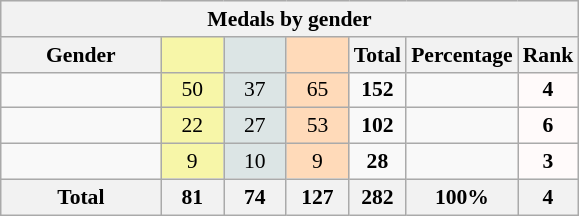<table class="wikitable" style="font-size:90%; text-align:center">
<tr style="background:#efefef;">
<th colspan="7"><strong>Medals by gender</strong></th>
</tr>
<tr>
<th width="100"><strong>Gender</strong></th>
<th width="35" style="background:#F7F6A8;"></th>
<th width="35" style="background:#DCE5E5;"></th>
<th width="35" style="background:#FFDAB9;"></th>
<th width="30"><strong>Total</strong></th>
<th width="30"><strong>Percentage</strong></th>
<th width="30"><strong>Rank</strong></th>
</tr>
<tr>
<td></td>
<td style="background:#F7F6A8;">50</td>
<td style="background:#DCE5E5;">37</td>
<td style="background:#FFDAB9;">65</td>
<td><strong>152</strong></td>
<td></td>
<td style="background:#FFFAFA;"><strong>4</strong></td>
</tr>
<tr>
<td></td>
<td style="background:#F7F6A8;">22</td>
<td style="background:#DCE5E5;">27</td>
<td style="background:#FFDAB9;">53</td>
<td><strong>102</strong></td>
<td></td>
<td style="background:#FFFAFA;"><strong>6</strong></td>
</tr>
<tr>
<td></td>
<td style="background:#F7F6A8;">9</td>
<td style="background:#DCE5E5;">10</td>
<td style="background:#FFDAB9;">9</td>
<td><strong>28</strong></td>
<td></td>
<td style="background:#FFFAFA;"><strong>3</strong></td>
</tr>
<tr>
<th colspan="1"><strong>Total</strong></th>
<th>81</th>
<th>74</th>
<th>127</th>
<th>282</th>
<th>100%</th>
<th>4</th>
</tr>
</table>
